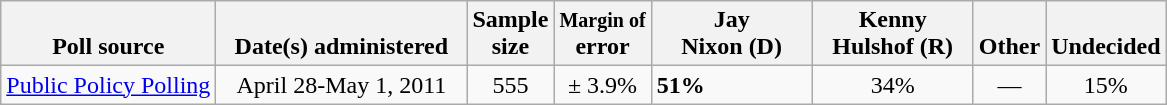<table class="wikitable">
<tr valign= bottom>
<th>Poll source</th>
<th style="width:160px;">Date(s) administered</th>
<th class=small>Sample<br>size</th>
<th><small>Margin of</small><br>error</th>
<th width=100px>Jay<br>Nixon (D)</th>
<th width=100px>Kenny<br>Hulshof (R)</th>
<th>Other</th>
<th>Undecided</th>
</tr>
<tr>
<td><a href='#'>Public Policy Polling</a></td>
<td align=center>April 28-May 1, 2011</td>
<td align=center>555</td>
<td align=center>± 3.9%</td>
<td><strong>51%</strong></td>
<td align=center>34%</td>
<td align=center>—</td>
<td align=center>15%</td>
</tr>
</table>
